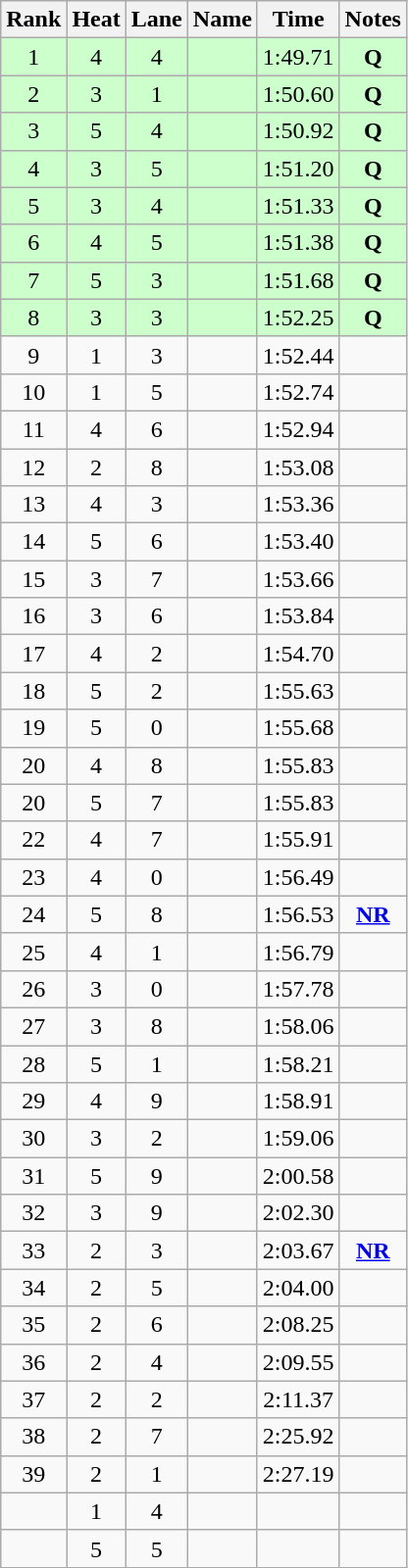<table class="wikitable sortable" style="text-align:center">
<tr>
<th>Rank</th>
<th>Heat</th>
<th>Lane</th>
<th>Name</th>
<th>Time</th>
<th>Notes</th>
</tr>
<tr bgcolor=ccffcc>
<td>1</td>
<td>4</td>
<td>4</td>
<td align=left></td>
<td>1:49.71</td>
<td><strong>Q</strong></td>
</tr>
<tr bgcolor=ccffcc>
<td>2</td>
<td>3</td>
<td>1</td>
<td align=left></td>
<td>1:50.60</td>
<td><strong>Q</strong></td>
</tr>
<tr bgcolor=ccffcc>
<td>3</td>
<td>5</td>
<td>4</td>
<td align=left></td>
<td>1:50.92</td>
<td><strong>Q</strong></td>
</tr>
<tr bgcolor=ccffcc>
<td>4</td>
<td>3</td>
<td>5</td>
<td align=left></td>
<td>1:51.20</td>
<td><strong>Q</strong></td>
</tr>
<tr bgcolor=ccffcc>
<td>5</td>
<td>3</td>
<td>4</td>
<td align=left></td>
<td>1:51.33</td>
<td><strong>Q</strong></td>
</tr>
<tr bgcolor=ccffcc>
<td>6</td>
<td>4</td>
<td>5</td>
<td align=left></td>
<td>1:51.38</td>
<td><strong>Q</strong></td>
</tr>
<tr bgcolor=ccffcc>
<td>7</td>
<td>5</td>
<td>3</td>
<td align=left></td>
<td>1:51.68</td>
<td><strong>Q</strong></td>
</tr>
<tr bgcolor=ccffcc>
<td>8</td>
<td>3</td>
<td>3</td>
<td align=left></td>
<td>1:52.25</td>
<td><strong>Q</strong></td>
</tr>
<tr>
<td>9</td>
<td>1</td>
<td>3</td>
<td align=left></td>
<td>1:52.44</td>
<td></td>
</tr>
<tr>
<td>10</td>
<td>1</td>
<td>5</td>
<td align=left></td>
<td>1:52.74</td>
<td></td>
</tr>
<tr>
<td>11</td>
<td>4</td>
<td>6</td>
<td align=left></td>
<td>1:52.94</td>
<td></td>
</tr>
<tr>
<td>12</td>
<td>2</td>
<td>8</td>
<td align=left></td>
<td>1:53.08</td>
<td></td>
</tr>
<tr>
<td>13</td>
<td>4</td>
<td>3</td>
<td align=left></td>
<td>1:53.36</td>
<td></td>
</tr>
<tr>
<td>14</td>
<td>5</td>
<td>6</td>
<td align=left></td>
<td>1:53.40</td>
<td></td>
</tr>
<tr>
<td>15</td>
<td>3</td>
<td>7</td>
<td align=left></td>
<td>1:53.66</td>
<td></td>
</tr>
<tr>
<td>16</td>
<td>3</td>
<td>6</td>
<td align=left></td>
<td>1:53.84</td>
<td></td>
</tr>
<tr>
<td>17</td>
<td>4</td>
<td>2</td>
<td align=left></td>
<td>1:54.70</td>
<td></td>
</tr>
<tr>
<td>18</td>
<td>5</td>
<td>2</td>
<td align=left></td>
<td>1:55.63</td>
<td></td>
</tr>
<tr>
<td>19</td>
<td>5</td>
<td>0</td>
<td align=left></td>
<td>1:55.68</td>
<td></td>
</tr>
<tr>
<td>20</td>
<td>4</td>
<td>8</td>
<td align=left></td>
<td>1:55.83</td>
<td></td>
</tr>
<tr>
<td>20</td>
<td>5</td>
<td>7</td>
<td align=left></td>
<td>1:55.83</td>
<td></td>
</tr>
<tr>
<td>22</td>
<td>4</td>
<td>7</td>
<td align=left></td>
<td>1:55.91</td>
<td></td>
</tr>
<tr>
<td>23</td>
<td>4</td>
<td>0</td>
<td align=left></td>
<td>1:56.49</td>
<td></td>
</tr>
<tr>
<td>24</td>
<td>5</td>
<td>8</td>
<td align=left></td>
<td>1:56.53</td>
<td><strong><a href='#'>NR</a></strong></td>
</tr>
<tr>
<td>25</td>
<td>4</td>
<td>1</td>
<td align=left></td>
<td>1:56.79</td>
<td></td>
</tr>
<tr>
<td>26</td>
<td>3</td>
<td>0</td>
<td align=left></td>
<td>1:57.78</td>
<td></td>
</tr>
<tr>
<td>27</td>
<td>3</td>
<td>8</td>
<td align=left></td>
<td>1:58.06</td>
<td></td>
</tr>
<tr>
<td>28</td>
<td>5</td>
<td>1</td>
<td align=left></td>
<td>1:58.21</td>
<td></td>
</tr>
<tr>
<td>29</td>
<td>4</td>
<td>9</td>
<td align=left></td>
<td>1:58.91</td>
<td></td>
</tr>
<tr>
<td>30</td>
<td>3</td>
<td>2</td>
<td align=left></td>
<td>1:59.06</td>
<td></td>
</tr>
<tr>
<td>31</td>
<td>5</td>
<td>9</td>
<td align=left></td>
<td>2:00.58</td>
<td></td>
</tr>
<tr>
<td>32</td>
<td>3</td>
<td>9</td>
<td align=left></td>
<td>2:02.30</td>
<td></td>
</tr>
<tr>
<td>33</td>
<td>2</td>
<td>3</td>
<td align=left></td>
<td>2:03.67</td>
<td><strong><a href='#'>NR</a></strong></td>
</tr>
<tr>
<td>34</td>
<td>2</td>
<td>5</td>
<td align=left></td>
<td>2:04.00</td>
<td></td>
</tr>
<tr>
<td>35</td>
<td>2</td>
<td>6</td>
<td align=left></td>
<td>2:08.25</td>
<td></td>
</tr>
<tr>
<td>36</td>
<td>2</td>
<td>4</td>
<td align=left></td>
<td>2:09.55</td>
<td></td>
</tr>
<tr>
<td>37</td>
<td>2</td>
<td>2</td>
<td align=left></td>
<td>2:11.37</td>
<td></td>
</tr>
<tr>
<td>38</td>
<td>2</td>
<td>7</td>
<td align=left></td>
<td>2:25.92</td>
<td></td>
</tr>
<tr>
<td>39</td>
<td>2</td>
<td>1</td>
<td align=left></td>
<td>2:27.19</td>
<td></td>
</tr>
<tr>
<td></td>
<td>1</td>
<td>4</td>
<td align=left></td>
<td></td>
<td></td>
</tr>
<tr>
<td></td>
<td>5</td>
<td>5</td>
<td align=left></td>
<td></td>
<td></td>
</tr>
</table>
